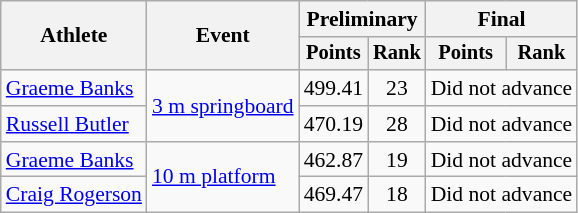<table class=wikitable style="font-size:90%">
<tr>
<th rowspan="2">Athlete</th>
<th rowspan="2">Event</th>
<th colspan="2">Preliminary</th>
<th colspan="2">Final</th>
</tr>
<tr style="font-size:95%">
<th>Points</th>
<th>Rank</th>
<th>Points</th>
<th>Rank</th>
</tr>
<tr align=center>
<td align=left><a href='#'>Graeme Banks</a></td>
<td align=left rowspan=2><a href='#'>3 m springboard</a></td>
<td>499.41</td>
<td>23</td>
<td colspan=2>Did not advance</td>
</tr>
<tr align=center>
<td align=left><a href='#'>Russell Butler</a></td>
<td>470.19</td>
<td>28</td>
<td colspan=2>Did not advance</td>
</tr>
<tr align=center>
<td align=left><a href='#'>Graeme Banks</a></td>
<td align=left rowspan=2><a href='#'>10 m platform</a></td>
<td>462.87</td>
<td>19</td>
<td colspan=2>Did not advance</td>
</tr>
<tr align=center>
<td align=left><a href='#'>Craig Rogerson</a></td>
<td>469.47</td>
<td>18</td>
<td colspan=2>Did not advance</td>
</tr>
</table>
